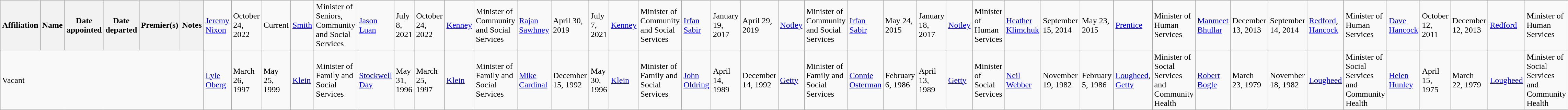<table class="wikitable">
<tr>
<th colspan="2">Affiliation</th>
<th>Name</th>
<th>Date appointed</th>
<th>Date departed</th>
<th>Premier(s)</th>
<th>Notes<br></th>
<td><a href='#'>Jeremy Nixon</a></td>
<td>October 24, 2022</td>
<td>Current</td>
<td><a href='#'>Smith</a></td>
<td>Minister of Seniors, Community and Social Services<br></td>
<td><a href='#'>Jason Luan</a></td>
<td>July 8, 2021</td>
<td>October 24, 2022</td>
<td><a href='#'>Kenney</a></td>
<td>Minister of Community and Social Services<br></td>
<td><a href='#'>Rajan Sawhney</a></td>
<td>April 30, 2019</td>
<td>July 7, 2021</td>
<td><a href='#'>Kenney</a></td>
<td>Minister of Community and Social Services<br></td>
<td><a href='#'>Irfan Sabir</a></td>
<td>January 19, 2017</td>
<td>April 29, 2019</td>
<td><a href='#'>Notley</a></td>
<td>Minister of Community and Social Services<br></td>
<td><a href='#'>Irfan Sabir</a></td>
<td>May 24, 2015</td>
<td>January 18, 2017</td>
<td><a href='#'>Notley</a></td>
<td>Minister of Human Services<br></td>
<td><a href='#'>Heather Klimchuk</a></td>
<td>September 15, 2014</td>
<td>May 23, 2015</td>
<td><a href='#'>Prentice</a></td>
<td>Minister of Human Services<br></td>
<td><a href='#'>Manmeet Bhullar</a></td>
<td>December 13, 2013</td>
<td>September 14, 2014</td>
<td><a href='#'>Redford</a>, <a href='#'>Hancock</a></td>
<td>Minister of Human Services<br></td>
<td><a href='#'>Dave Hancock</a></td>
<td>October 12, 2011</td>
<td>December 12, 2013</td>
<td><a href='#'>Redford</a></td>
<td>Minister of Human Services</td>
</tr>
<tr>
<td colspan="7">Vacant<br></td>
<td><a href='#'>Lyle Oberg</a></td>
<td>March 26, 1997</td>
<td>May 25, 1999</td>
<td><a href='#'>Klein</a></td>
<td>Minister of Family and Social Services<br></td>
<td><a href='#'>Stockwell Day</a></td>
<td>May 31, 1996</td>
<td>March 25, 1997</td>
<td><a href='#'>Klein</a></td>
<td>Minister of Family and Social Services<br></td>
<td><a href='#'>Mike Cardinal</a></td>
<td>December 15, 1992</td>
<td>May 30, 1996</td>
<td><a href='#'>Klein</a></td>
<td>Minister of Family and Social Services<br></td>
<td><a href='#'>John Oldring</a></td>
<td>April 14, 1989</td>
<td>December 14, 1992</td>
<td><a href='#'>Getty</a></td>
<td>Minister of Family and Social Services<br></td>
<td><a href='#'>Connie Osterman</a></td>
<td>February 6, 1986</td>
<td>April 13, 1989</td>
<td><a href='#'>Getty</a></td>
<td>Minister of Social Services<br></td>
<td><a href='#'>Neil Webber</a></td>
<td>November 19, 1982</td>
<td>February 5, 1986</td>
<td><a href='#'>Lougheed</a>, <a href='#'>Getty</a></td>
<td>Minister of Social Services and Community Health<br></td>
<td><a href='#'>Robert Bogle</a></td>
<td>March 23, 1979</td>
<td>November 18, 1982</td>
<td><a href='#'>Lougheed</a></td>
<td>Minister of Social Services and Community Health<br></td>
<td><a href='#'>Helen Hunley</a></td>
<td>April 15, 1975</td>
<td>March 22, 1979</td>
<td><a href='#'>Lougheed</a></td>
<td>Minister of Social Services and Community Health</td>
</tr>
</table>
